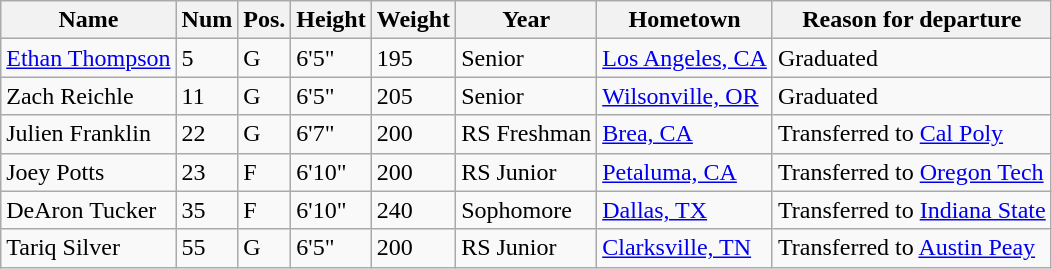<table class="wikitable sortable" border="1">
<tr>
<th>Name</th>
<th>Num</th>
<th>Pos.</th>
<th>Height</th>
<th>Weight</th>
<th>Year</th>
<th>Hometown</th>
<th class="unsortable">Reason for departure</th>
</tr>
<tr>
<td><a href='#'>Ethan Thompson</a></td>
<td>5</td>
<td>G</td>
<td>6'5"</td>
<td>195</td>
<td>Senior</td>
<td><a href='#'>Los Angeles, CA</a></td>
<td>Graduated</td>
</tr>
<tr>
<td>Zach Reichle</td>
<td>11</td>
<td>G</td>
<td>6'5"</td>
<td>205</td>
<td>Senior</td>
<td><a href='#'>Wilsonville, OR</a></td>
<td>Graduated</td>
</tr>
<tr>
<td>Julien Franklin</td>
<td>22</td>
<td>G</td>
<td>6'7"</td>
<td>200</td>
<td>RS Freshman</td>
<td><a href='#'>Brea, CA</a></td>
<td>Transferred to <a href='#'>Cal Poly</a></td>
</tr>
<tr>
<td>Joey Potts</td>
<td>23</td>
<td>F</td>
<td>6'10"</td>
<td>200</td>
<td>RS Junior</td>
<td><a href='#'>Petaluma, CA</a></td>
<td>Transferred to <a href='#'>Oregon Tech</a></td>
</tr>
<tr>
<td>DeAron Tucker</td>
<td>35</td>
<td>F</td>
<td>6'10"</td>
<td>240</td>
<td>Sophomore</td>
<td><a href='#'>Dallas, TX</a></td>
<td>Transferred to <a href='#'>Indiana State</a></td>
</tr>
<tr>
<td>Tariq Silver</td>
<td>55</td>
<td>G</td>
<td>6'5"</td>
<td>200</td>
<td>RS Junior</td>
<td><a href='#'>Clarksville, TN</a></td>
<td>Transferred to <a href='#'>Austin Peay</a></td>
</tr>
</table>
